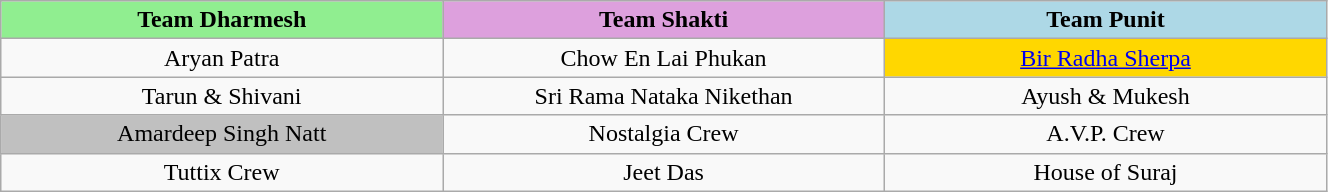<table class="wikitable"  style="text-align:center; font-size:100%; width:70%;">
<tr>
<td style="width:15%;" scope="col" bgcolor="lightgreen"><strong>Team Dharmesh</strong></td>
<td style="width:15%;" scope="col" bgcolor="#dda0dd"><strong>Team Shakti</strong></td>
<td style="width:15%;" scope="col" bgcolor="lightblue"><strong>Team Punit</strong></td>
</tr>
<tr>
<td>Aryan Patra</td>
<td>Chow En Lai Phukan</td>
<td scope="col" bgcolor="gold"><a href='#'>Bir Radha Sherpa</a></td>
</tr>
<tr>
<td>Tarun & Shivani</td>
<td>Sri Rama Nataka Nikethan</td>
<td>Ayush & Mukesh</td>
</tr>
<tr>
<td scope="col" bgcolor="silver">Amardeep Singh Natt</td>
<td>Nostalgia Crew</td>
<td>A.V.P. Crew</td>
</tr>
<tr>
<td>Tuttix Crew</td>
<td>Jeet Das</td>
<td>House of Suraj</td>
</tr>
</table>
